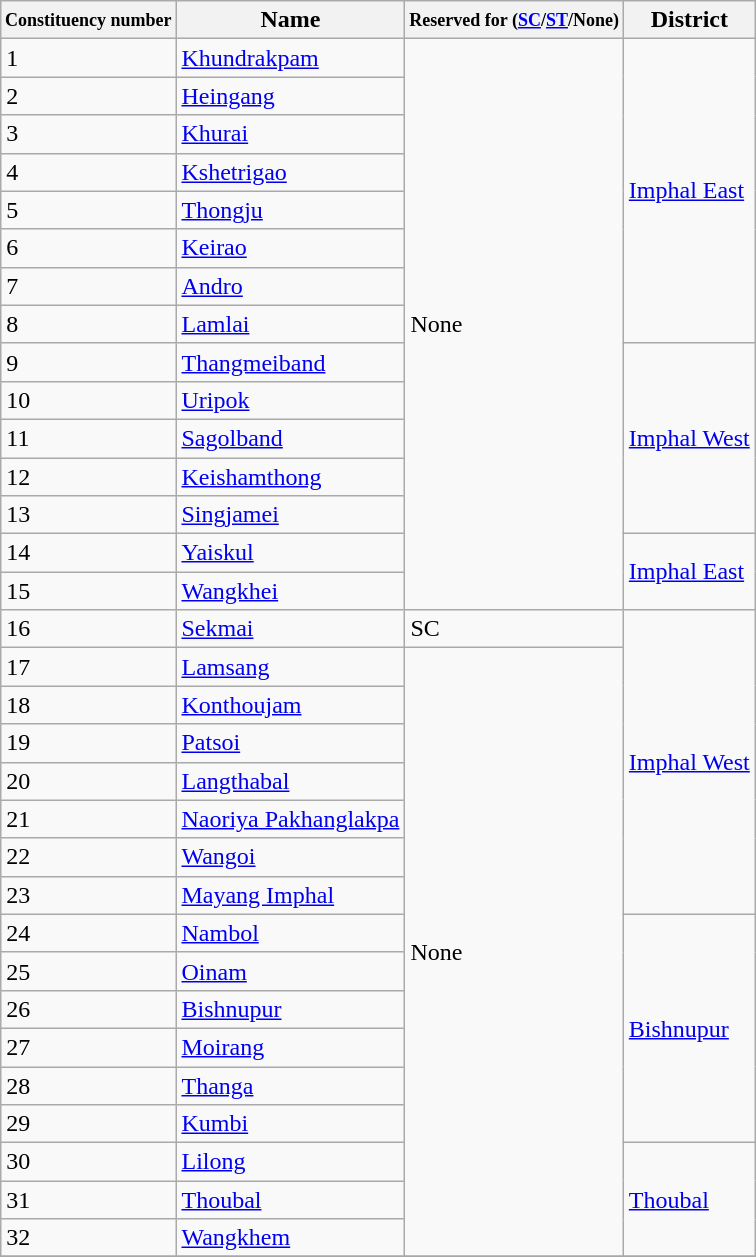<table class="wikitable sortable collapsible collapsed">
<tr>
<th style="font-size:75%">Constituency number</th>
<th>Name</th>
<th style="font-size:75%">Reserved for (<a href='#'>SC</a>/<a href='#'>ST</a>/None)</th>
<th>District</th>
</tr>
<tr>
<td>1</td>
<td><a href='#'>Khundrakpam</a></td>
<td rowspan="15">None</td>
<td rowspan="8"><a href='#'>Imphal East</a></td>
</tr>
<tr>
<td>2</td>
<td><a href='#'>Heingang</a></td>
</tr>
<tr>
<td>3</td>
<td><a href='#'>Khurai</a></td>
</tr>
<tr>
<td>4</td>
<td><a href='#'>Kshetrigao</a></td>
</tr>
<tr>
<td>5</td>
<td><a href='#'>Thongju</a></td>
</tr>
<tr>
<td>6</td>
<td><a href='#'>Keirao</a></td>
</tr>
<tr>
<td>7</td>
<td><a href='#'>Andro</a></td>
</tr>
<tr>
<td>8</td>
<td><a href='#'>Lamlai</a></td>
</tr>
<tr>
<td>9</td>
<td><a href='#'>Thangmeiband</a></td>
<td rowspan="5"><a href='#'>Imphal West</a></td>
</tr>
<tr>
<td>10</td>
<td><a href='#'>Uripok</a></td>
</tr>
<tr>
<td>11</td>
<td><a href='#'>Sagolband</a></td>
</tr>
<tr>
<td>12</td>
<td><a href='#'>Keishamthong</a></td>
</tr>
<tr>
<td>13</td>
<td><a href='#'>Singjamei</a></td>
</tr>
<tr>
<td>14</td>
<td><a href='#'>Yaiskul</a></td>
<td rowspan="2"><a href='#'>Imphal East</a></td>
</tr>
<tr>
<td>15</td>
<td><a href='#'>Wangkhei</a></td>
</tr>
<tr>
<td>16</td>
<td><a href='#'>Sekmai</a></td>
<td>SC</td>
<td rowspan="8"><a href='#'>Imphal West</a></td>
</tr>
<tr>
<td>17</td>
<td><a href='#'>Lamsang</a></td>
<td rowspan="16">None</td>
</tr>
<tr>
<td>18</td>
<td><a href='#'>Konthoujam</a></td>
</tr>
<tr>
<td>19</td>
<td><a href='#'>Patsoi</a></td>
</tr>
<tr>
<td>20</td>
<td><a href='#'>Langthabal</a></td>
</tr>
<tr>
<td>21</td>
<td><a href='#'>Naoriya Pakhanglakpa</a></td>
</tr>
<tr>
<td>22</td>
<td><a href='#'>Wangoi</a></td>
</tr>
<tr>
<td>23</td>
<td><a href='#'>Mayang Imphal</a></td>
</tr>
<tr>
<td>24</td>
<td><a href='#'>Nambol</a></td>
<td rowspan="6"><a href='#'>Bishnupur</a></td>
</tr>
<tr>
<td>25</td>
<td><a href='#'>Oinam</a></td>
</tr>
<tr>
<td>26</td>
<td><a href='#'>Bishnupur</a></td>
</tr>
<tr>
<td>27</td>
<td><a href='#'>Moirang</a></td>
</tr>
<tr>
<td>28</td>
<td><a href='#'>Thanga</a></td>
</tr>
<tr>
<td>29</td>
<td><a href='#'>Kumbi</a></td>
</tr>
<tr>
<td>30</td>
<td><a href='#'>Lilong</a></td>
<td rowspan="3"><a href='#'>Thoubal</a></td>
</tr>
<tr>
<td>31</td>
<td><a href='#'>Thoubal</a></td>
</tr>
<tr>
<td>32</td>
<td><a href='#'>Wangkhem</a></td>
</tr>
<tr>
</tr>
</table>
